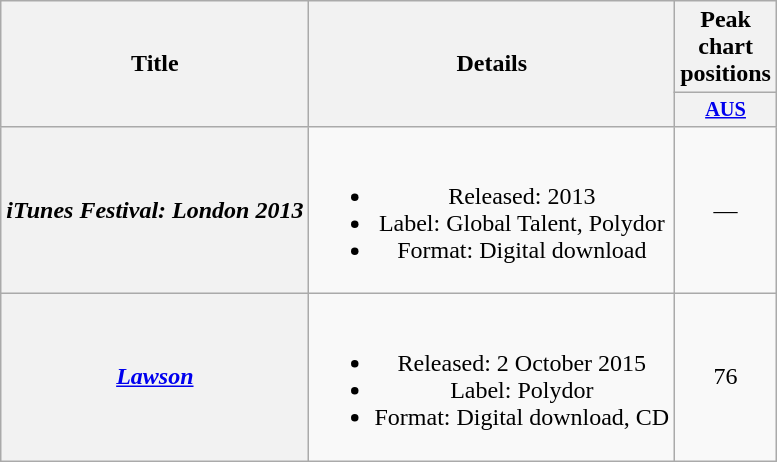<table class="wikitable plainrowheaders" style="text-align:center;">
<tr>
<th scope="col" rowspan="2">Title</th>
<th scope="col" rowspan="2">Details</th>
<th scope="col">Peak chart positions</th>
</tr>
<tr>
<th scope="col" style="width:3em;font-size:85%;"><a href='#'>AUS</a><br></th>
</tr>
<tr>
<th scope="row"><em>iTunes Festival: London 2013</em></th>
<td><br><ul><li>Released: 2013</li><li>Label: Global Talent, Polydor</li><li>Format: Digital download</li></ul></td>
<td>—</td>
</tr>
<tr>
<th scope="row"><em><a href='#'>Lawson</a></em></th>
<td><br><ul><li>Released: 2 October 2015</li><li>Label: Polydor</li><li>Format: Digital download, CD</li></ul></td>
<td>76</td>
</tr>
</table>
